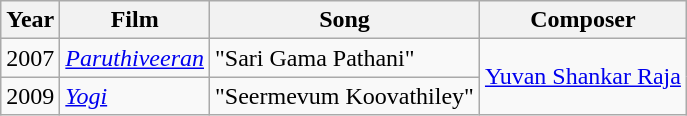<table class="wikitable sortable">
<tr>
<th>Year</th>
<th>Film</th>
<th>Song</th>
<th>Composer</th>
</tr>
<tr>
<td>2007</td>
<td><em><a href='#'>Paruthiveeran</a></em></td>
<td>"Sari Gama Pathani"</td>
<td rowspan="2"><a href='#'>Yuvan Shankar Raja</a></td>
</tr>
<tr>
<td>2009</td>
<td><a href='#'><em>Yogi</em></a></td>
<td>"Seermevum Koovathiley"</td>
</tr>
</table>
